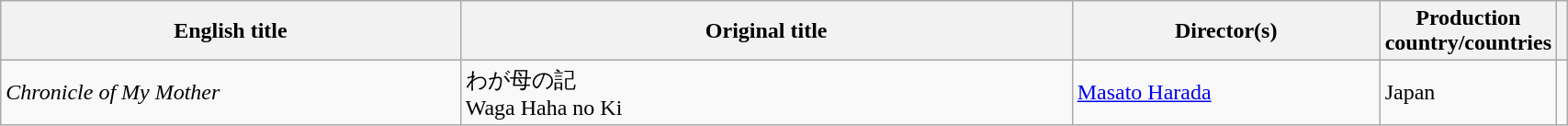<table class="sortable wikitable" width="90%" cellpadding="5">
<tr>
<th width="30%">English title</th>
<th width="40%">Original title</th>
<th width="20%">Director(s)</th>
<th width="10%">Production country/countries</th>
<th width="3%"></th>
</tr>
<tr>
<td><em>Chronicle of My Mother</em></td>
<td>わが母の記<br>Waga Haha no Ki</td>
<td><a href='#'>Masato Harada</a></td>
<td>Japan</td>
<td></td>
</tr>
</table>
